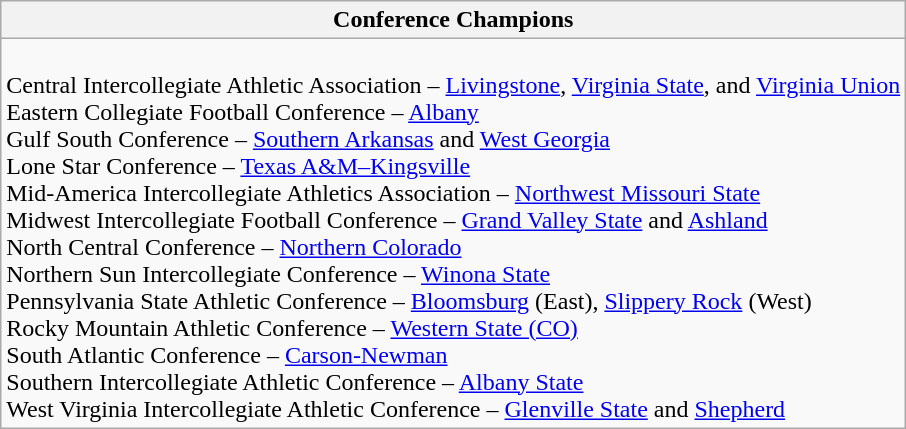<table class="wikitable">
<tr>
<th>Conference Champions</th>
</tr>
<tr>
<td><br>Central Intercollegiate Athletic Association – <a href='#'>Livingstone</a>, <a href='#'>Virginia State</a>, and <a href='#'>Virginia Union</a><br>
Eastern Collegiate Football Conference – <a href='#'>Albany</a><br>
Gulf South Conference – <a href='#'>Southern Arkansas</a> and <a href='#'>West Georgia</a><br>
Lone Star Conference – <a href='#'>Texas A&M–Kingsville</a><br>
Mid-America Intercollegiate Athletics Association – <a href='#'>Northwest Missouri State</a><br>
Midwest Intercollegiate Football Conference – <a href='#'>Grand Valley State</a> and <a href='#'>Ashland</a><br>
North Central Conference – <a href='#'>Northern Colorado</a><br>
Northern Sun Intercollegiate Conference – <a href='#'>Winona State</a><br>
Pennsylvania State Athletic Conference – <a href='#'>Bloomsburg</a> (East), <a href='#'>Slippery Rock</a> (West)<br>
Rocky Mountain Athletic Conference – <a href='#'>Western State (CO)</a><br>
South Atlantic Conference – <a href='#'>Carson-Newman</a><br>
Southern Intercollegiate Athletic Conference – <a href='#'>Albany State</a><br>
West Virginia Intercollegiate Athletic Conference – <a href='#'>Glenville State</a> and <a href='#'>Shepherd</a></td>
</tr>
</table>
